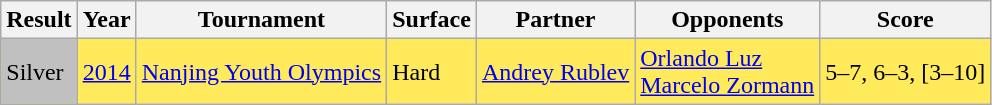<table class="wikitable">
<tr>
<th>Result</th>
<th>Year</th>
<th>Tournament</th>
<th>Surface</th>
<th>Partner</th>
<th>Opponents</th>
<th class="unsortable">Score</th>
</tr>
<tr bgcolor=FFEA5C>
<td style=background:silver>Silver</td>
<td><a href='#'>2014</a></td>
<td><a href='#'>Nanjing Youth Olympics</a></td>
<td>Hard</td>
<td> <a href='#'>Andrey Rublev</a></td>
<td> <a href='#'>Orlando Luz</a><br> <a href='#'>Marcelo Zormann</a></td>
<td>5–7, 6–3, [3–10]</td>
</tr>
</table>
